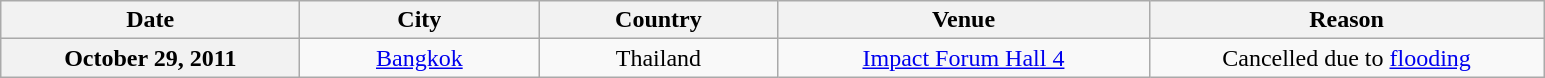<table class="wikitable plainrowheaders" style="text-align:center;">
<tr>
<th scope="col" style="width:12em;">Date</th>
<th scope="col" style="width:9.5em;">City</th>
<th scope="col" style="width:9.5em;">Country</th>
<th scope="col" style="width:15em;">Venue</th>
<th scope="col" style="width:16em;">Reason</th>
</tr>
<tr>
<th scope="row" style="text-align:center">October 29, 2011</th>
<td style="text-align:center;"><a href='#'>Bangkok</a></td>
<td style="text-align:center;">Thailand</td>
<td style="text-align:center;"><a href='#'>Impact Forum Hall 4</a></td>
<td style="text-align:center;">Cancelled due to <a href='#'>flooding</a></td>
</tr>
</table>
